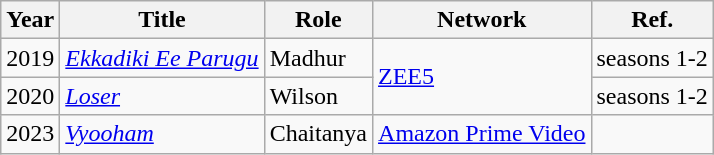<table class="wikitable sortable">
<tr>
<th>Year</th>
<th>Title</th>
<th>Role</th>
<th>Network</th>
<th scope="col" class="unsortable">Ref.</th>
</tr>
<tr>
<td>2019</td>
<td><em><a href='#'>Ekkadiki Ee Parugu</a></em></td>
<td>Madhur</td>
<td rowspan="2"><a href='#'>ZEE5</a></td>
<td>seasons 1-2</td>
</tr>
<tr>
<td>2020</td>
<td><em><a href='#'>Loser</a></em></td>
<td>Wilson</td>
<td>seasons 1-2</td>
</tr>
<tr>
<td>2023</td>
<td><a href='#'><em>Vyooham</em></a></td>
<td>Chaitanya</td>
<td><a href='#'>Amazon Prime Video</a></td>
<td></td>
</tr>
</table>
